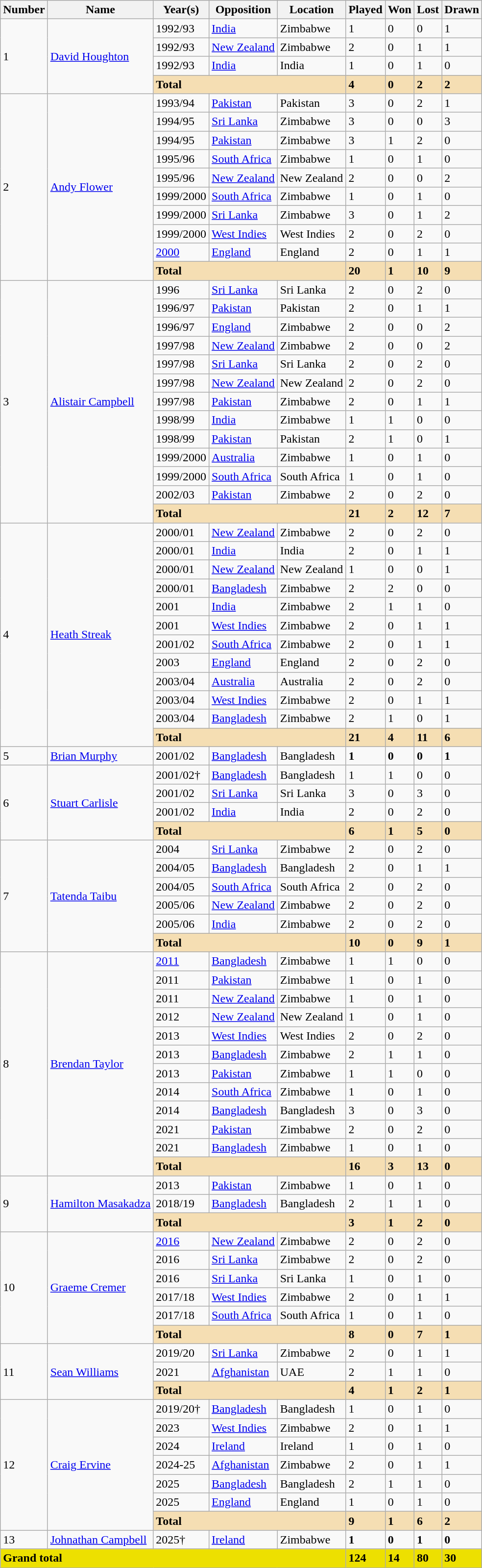<table class="wikitable">
<tr style="background:#efefef;">
<th>Number</th>
<th>Name</th>
<th>Year(s)</th>
<th>Opposition</th>
<th>Location</th>
<th>Played</th>
<th>Won</th>
<th>Lost</th>
<th>Drawn</th>
</tr>
<tr>
<td rowspan=4>1</td>
<td rowspan=4><a href='#'>David Houghton</a></td>
<td>1992/93</td>
<td><a href='#'>India</a></td>
<td>Zimbabwe</td>
<td>1</td>
<td>0</td>
<td>0</td>
<td>1</td>
</tr>
<tr>
<td>1992/93</td>
<td><a href='#'>New Zealand</a></td>
<td>Zimbabwe</td>
<td>2</td>
<td>0</td>
<td>1</td>
<td>1</td>
</tr>
<tr>
<td>1992/93</td>
<td><a href='#'>India</a></td>
<td>India</td>
<td>1</td>
<td>0</td>
<td>1</td>
<td>0</td>
</tr>
<tr bgcolor="#F5DEB3">
<td colspan=3><strong>Total</strong></td>
<td><strong>4</strong></td>
<td><strong>0</strong></td>
<td><strong>2</strong></td>
<td><strong>2</strong></td>
</tr>
<tr>
<td rowspan=10>2</td>
<td rowspan=10><a href='#'>Andy Flower</a></td>
<td>1993/94</td>
<td><a href='#'>Pakistan</a></td>
<td>Pakistan</td>
<td>3</td>
<td>0</td>
<td>2</td>
<td>1</td>
</tr>
<tr>
<td>1994/95</td>
<td><a href='#'>Sri Lanka</a></td>
<td>Zimbabwe</td>
<td>3</td>
<td>0</td>
<td>0</td>
<td>3</td>
</tr>
<tr>
<td>1994/95</td>
<td><a href='#'>Pakistan</a></td>
<td>Zimbabwe</td>
<td>3</td>
<td>1</td>
<td>2</td>
<td>0</td>
</tr>
<tr>
<td>1995/96</td>
<td><a href='#'>South Africa</a></td>
<td>Zimbabwe</td>
<td>1</td>
<td>0</td>
<td>1</td>
<td>0</td>
</tr>
<tr>
<td>1995/96</td>
<td><a href='#'>New Zealand</a></td>
<td>New Zealand</td>
<td>2</td>
<td>0</td>
<td>0</td>
<td>2</td>
</tr>
<tr>
<td>1999/2000</td>
<td><a href='#'>South Africa</a></td>
<td>Zimbabwe</td>
<td>1</td>
<td>0</td>
<td>1</td>
<td>0</td>
</tr>
<tr>
<td>1999/2000</td>
<td><a href='#'>Sri Lanka</a></td>
<td>Zimbabwe</td>
<td>3</td>
<td>0</td>
<td>1</td>
<td>2</td>
</tr>
<tr>
<td>1999/2000</td>
<td><a href='#'>West Indies</a></td>
<td>West Indies</td>
<td>2</td>
<td>0</td>
<td>2</td>
<td>0</td>
</tr>
<tr>
<td><a href='#'>2000</a></td>
<td><a href='#'>England</a></td>
<td>England</td>
<td>2</td>
<td>0</td>
<td>1</td>
<td>1</td>
</tr>
<tr bgcolor="#F5DEB3">
<td colspan=3><strong>Total</strong></td>
<td><strong>20</strong></td>
<td><strong>1</strong></td>
<td><strong>10</strong></td>
<td><strong>9</strong></td>
</tr>
<tr>
<td rowspan=13>3</td>
<td rowspan=13><a href='#'>Alistair Campbell</a></td>
<td>1996</td>
<td><a href='#'>Sri Lanka</a></td>
<td>Sri Lanka</td>
<td>2</td>
<td>0</td>
<td>2</td>
<td>0</td>
</tr>
<tr>
<td>1996/97</td>
<td><a href='#'>Pakistan</a></td>
<td>Pakistan</td>
<td>2</td>
<td>0</td>
<td>1</td>
<td>1</td>
</tr>
<tr>
<td>1996/97</td>
<td><a href='#'>England</a></td>
<td>Zimbabwe</td>
<td>2</td>
<td>0</td>
<td>0</td>
<td>2</td>
</tr>
<tr>
<td>1997/98</td>
<td><a href='#'>New Zealand</a></td>
<td>Zimbabwe</td>
<td>2</td>
<td>0</td>
<td>0</td>
<td>2</td>
</tr>
<tr>
<td>1997/98</td>
<td><a href='#'>Sri Lanka</a></td>
<td>Sri Lanka</td>
<td>2</td>
<td>0</td>
<td>2</td>
<td>0</td>
</tr>
<tr>
<td>1997/98</td>
<td><a href='#'>New Zealand</a></td>
<td>New Zealand</td>
<td>2</td>
<td>0</td>
<td>2</td>
<td>0</td>
</tr>
<tr>
<td>1997/98</td>
<td><a href='#'>Pakistan</a></td>
<td>Zimbabwe</td>
<td>2</td>
<td>0</td>
<td>1</td>
<td>1</td>
</tr>
<tr>
<td>1998/99</td>
<td><a href='#'>India</a></td>
<td>Zimbabwe</td>
<td>1</td>
<td>1</td>
<td>0</td>
<td>0</td>
</tr>
<tr>
<td>1998/99</td>
<td><a href='#'>Pakistan</a></td>
<td>Pakistan</td>
<td>2</td>
<td>1</td>
<td>0</td>
<td>1</td>
</tr>
<tr>
<td>1999/2000</td>
<td><a href='#'>Australia</a></td>
<td>Zimbabwe</td>
<td>1</td>
<td>0</td>
<td>1</td>
<td>0</td>
</tr>
<tr>
<td>1999/2000</td>
<td><a href='#'>South Africa</a></td>
<td>South Africa</td>
<td>1</td>
<td>0</td>
<td>1</td>
<td>0</td>
</tr>
<tr>
<td>2002/03</td>
<td><a href='#'>Pakistan</a></td>
<td>Zimbabwe</td>
<td>2</td>
<td>0</td>
<td>2</td>
<td>0</td>
</tr>
<tr bgcolor="#F5DEB3">
<td colspan=3><strong>Total</strong></td>
<td><strong>21</strong></td>
<td><strong>2</strong></td>
<td><strong>12</strong></td>
<td><strong>7</strong></td>
</tr>
<tr>
<td rowspan=12>4</td>
<td rowspan=12><a href='#'>Heath Streak</a></td>
<td>2000/01</td>
<td><a href='#'>New Zealand</a></td>
<td>Zimbabwe</td>
<td>2</td>
<td>0</td>
<td>2</td>
<td>0</td>
</tr>
<tr>
<td>2000/01</td>
<td><a href='#'>India</a></td>
<td>India</td>
<td>2</td>
<td>0</td>
<td>1</td>
<td>1</td>
</tr>
<tr>
<td>2000/01</td>
<td><a href='#'>New Zealand</a></td>
<td>New Zealand</td>
<td>1</td>
<td>0</td>
<td>0</td>
<td>1</td>
</tr>
<tr>
<td>2000/01</td>
<td><a href='#'>Bangladesh</a></td>
<td>Zimbabwe</td>
<td>2</td>
<td>2</td>
<td>0</td>
<td>0</td>
</tr>
<tr>
<td>2001</td>
<td><a href='#'>India</a></td>
<td>Zimbabwe</td>
<td>2</td>
<td>1</td>
<td>1</td>
<td>0</td>
</tr>
<tr>
<td>2001</td>
<td><a href='#'>West Indies</a></td>
<td>Zimbabwe</td>
<td>2</td>
<td>0</td>
<td>1</td>
<td>1</td>
</tr>
<tr>
<td>2001/02</td>
<td><a href='#'>South Africa</a></td>
<td>Zimbabwe</td>
<td>2</td>
<td>0</td>
<td>1</td>
<td>1</td>
</tr>
<tr>
<td>2003</td>
<td><a href='#'>England</a></td>
<td>England</td>
<td>2</td>
<td>0</td>
<td>2</td>
<td>0</td>
</tr>
<tr>
<td>2003/04</td>
<td><a href='#'>Australia</a></td>
<td>Australia</td>
<td>2</td>
<td>0</td>
<td>2</td>
<td>0</td>
</tr>
<tr>
<td>2003/04</td>
<td><a href='#'>West Indies</a></td>
<td>Zimbabwe</td>
<td>2</td>
<td>0</td>
<td>1</td>
<td>1</td>
</tr>
<tr>
<td>2003/04</td>
<td><a href='#'>Bangladesh</a></td>
<td>Zimbabwe</td>
<td>2</td>
<td>1</td>
<td>0</td>
<td>1</td>
</tr>
<tr bgcolor="#F5DEB3">
<td colspan=3><strong>Total</strong></td>
<td><strong>21</strong></td>
<td><strong>4</strong></td>
<td><strong>11</strong></td>
<td><strong>6</strong></td>
</tr>
<tr>
<td>5</td>
<td><a href='#'>Brian Murphy</a></td>
<td>2001/02</td>
<td><a href='#'>Bangladesh</a></td>
<td>Bangladesh</td>
<td><strong>1</strong></td>
<td><strong>0</strong></td>
<td><strong>0</strong></td>
<td><strong>1</strong></td>
</tr>
<tr>
<td rowspan=4>6</td>
<td rowspan=4><a href='#'>Stuart Carlisle</a></td>
<td>2001/02†</td>
<td><a href='#'>Bangladesh</a></td>
<td>Bangladesh</td>
<td>1</td>
<td>1</td>
<td>0</td>
<td>0</td>
</tr>
<tr>
<td>2001/02</td>
<td><a href='#'>Sri Lanka</a></td>
<td>Sri Lanka</td>
<td>3</td>
<td>0</td>
<td>3</td>
<td>0</td>
</tr>
<tr>
<td>2001/02</td>
<td><a href='#'>India</a></td>
<td>India</td>
<td>2</td>
<td>0</td>
<td>2</td>
<td>0</td>
</tr>
<tr bgcolor="#F5DEB3">
<td colspan=3><strong>Total</strong></td>
<td><strong>6</strong></td>
<td><strong>1</strong></td>
<td><strong>5</strong></td>
<td><strong>0</strong></td>
</tr>
<tr>
<td rowspan=6>7</td>
<td rowspan=6><a href='#'>Tatenda Taibu</a></td>
<td>2004</td>
<td><a href='#'>Sri Lanka</a></td>
<td>Zimbabwe</td>
<td>2</td>
<td>0</td>
<td>2</td>
<td>0</td>
</tr>
<tr>
<td>2004/05</td>
<td><a href='#'>Bangladesh</a></td>
<td>Bangladesh</td>
<td>2</td>
<td>0</td>
<td>1</td>
<td>1</td>
</tr>
<tr>
<td>2004/05</td>
<td><a href='#'>South Africa</a></td>
<td>South Africa</td>
<td>2</td>
<td>0</td>
<td>2</td>
<td>0</td>
</tr>
<tr>
<td>2005/06</td>
<td><a href='#'>New Zealand</a></td>
<td>Zimbabwe</td>
<td>2</td>
<td>0</td>
<td>2</td>
<td>0</td>
</tr>
<tr>
<td>2005/06</td>
<td><a href='#'>India</a></td>
<td>Zimbabwe</td>
<td>2</td>
<td>0</td>
<td>2</td>
<td>0</td>
</tr>
<tr bgcolor="#F5DEB3">
<td colspan=3><strong>Total</strong></td>
<td><strong>10</strong></td>
<td><strong>0</strong></td>
<td><strong>9</strong></td>
<td><strong>1</strong></td>
</tr>
<tr>
<td rowspan=12>8</td>
<td rowspan=12><a href='#'>Brendan Taylor</a></td>
<td><a href='#'>2011</a></td>
<td><a href='#'>Bangladesh</a></td>
<td>Zimbabwe</td>
<td>1</td>
<td>1</td>
<td>0</td>
<td>0</td>
</tr>
<tr>
<td>2011</td>
<td><a href='#'>Pakistan</a></td>
<td>Zimbabwe</td>
<td>1</td>
<td>0</td>
<td>1</td>
<td>0</td>
</tr>
<tr>
<td>2011</td>
<td><a href='#'>New Zealand</a></td>
<td>Zimbabwe</td>
<td>1</td>
<td>0</td>
<td>1</td>
<td>0</td>
</tr>
<tr>
<td>2012</td>
<td><a href='#'>New Zealand</a></td>
<td>New Zealand</td>
<td>1</td>
<td>0</td>
<td>1</td>
<td>0</td>
</tr>
<tr>
<td>2013</td>
<td><a href='#'>West Indies</a></td>
<td>West Indies</td>
<td>2</td>
<td>0</td>
<td>2</td>
<td>0</td>
</tr>
<tr>
<td>2013</td>
<td><a href='#'>Bangladesh</a></td>
<td>Zimbabwe</td>
<td>2</td>
<td>1</td>
<td>1</td>
<td>0</td>
</tr>
<tr>
<td>2013</td>
<td><a href='#'>Pakistan</a></td>
<td>Zimbabwe</td>
<td>1</td>
<td>1</td>
<td>0</td>
<td>0</td>
</tr>
<tr>
<td>2014</td>
<td><a href='#'>South Africa</a></td>
<td>Zimbabwe</td>
<td>1</td>
<td>0</td>
<td>1</td>
<td>0</td>
</tr>
<tr>
<td>2014</td>
<td><a href='#'>Bangladesh</a></td>
<td>Bangladesh</td>
<td>3</td>
<td>0</td>
<td>3</td>
<td>0</td>
</tr>
<tr>
<td>2021</td>
<td><a href='#'>Pakistan</a></td>
<td>Zimbabwe</td>
<td>2</td>
<td>0</td>
<td>2</td>
<td>0</td>
</tr>
<tr>
<td>2021</td>
<td><a href='#'>Bangladesh</a></td>
<td>Zimbabwe</td>
<td>1</td>
<td>0</td>
<td>1</td>
<td>0</td>
</tr>
<tr bgcolor="#F5DEB3">
<td colspan=3><strong>Total</strong></td>
<td><strong>16</strong></td>
<td><strong>3</strong></td>
<td><strong>13</strong></td>
<td><strong>0</strong></td>
</tr>
<tr>
<td rowspan="3">9</td>
<td rowspan="3"><a href='#'>Hamilton Masakadza</a></td>
<td>2013</td>
<td><a href='#'>Pakistan</a></td>
<td>Zimbabwe</td>
<td>1</td>
<td>0</td>
<td>1</td>
<td>0</td>
</tr>
<tr>
<td>2018/19</td>
<td><a href='#'>Bangladesh</a></td>
<td>Bangladesh</td>
<td>2</td>
<td>1</td>
<td>1</td>
<td>0</td>
</tr>
<tr bgcolor="#F5DEB3">
<td colspan="3"><strong>Total</strong></td>
<td><strong>3</strong></td>
<td><strong>1</strong></td>
<td><strong>2</strong></td>
<td><strong>0</strong></td>
</tr>
<tr>
<td rowspan="6">10</td>
<td rowspan="6"><a href='#'>Graeme Cremer</a></td>
<td><a href='#'>2016</a></td>
<td><a href='#'>New Zealand</a></td>
<td>Zimbabwe</td>
<td>2</td>
<td>0</td>
<td>2</td>
<td>0</td>
</tr>
<tr>
<td>2016</td>
<td><a href='#'>Sri Lanka</a></td>
<td>Zimbabwe</td>
<td>2</td>
<td>0</td>
<td>2</td>
<td>0</td>
</tr>
<tr>
<td>2016</td>
<td><a href='#'>Sri Lanka</a></td>
<td>Sri Lanka</td>
<td>1</td>
<td>0</td>
<td>1</td>
<td>0</td>
</tr>
<tr>
<td>2017/18</td>
<td><a href='#'>West Indies</a></td>
<td>Zimbabwe</td>
<td>2</td>
<td>0</td>
<td>1</td>
<td>1</td>
</tr>
<tr>
<td>2017/18</td>
<td><a href='#'>South Africa</a></td>
<td>South Africa</td>
<td>1</td>
<td>0</td>
<td>1</td>
<td>0</td>
</tr>
<tr bgcolor="#F5DEB3">
<td colspan="3"><strong>Total</strong></td>
<td><strong>8</strong></td>
<td><strong>0</strong></td>
<td><strong>7</strong></td>
<td><strong>1</strong></td>
</tr>
<tr>
<td rowspan="3">11</td>
<td rowspan="3"><a href='#'>Sean Williams</a></td>
<td>2019/20</td>
<td><a href='#'>Sri Lanka</a></td>
<td>Zimbabwe</td>
<td>2</td>
<td>0</td>
<td>1</td>
<td>1</td>
</tr>
<tr>
<td>2021</td>
<td><a href='#'>Afghanistan</a></td>
<td>UAE</td>
<td>2</td>
<td>1</td>
<td>1</td>
<td>0</td>
</tr>
<tr bgcolor="#F5DEB3">
<td colspan="3"><strong>Total</strong></td>
<td><strong>4</strong></td>
<td><strong>1</strong></td>
<td><strong>2</strong></td>
<td><strong>1</strong></td>
</tr>
<tr>
<td rowspan="7">12</td>
<td rowspan="7"><a href='#'>Craig Ervine</a></td>
<td>2019/20†</td>
<td><a href='#'>Bangladesh</a></td>
<td>Bangladesh</td>
<td>1</td>
<td>0</td>
<td>1</td>
<td>0</td>
</tr>
<tr>
<td>2023</td>
<td><a href='#'>West Indies</a></td>
<td>Zimbabwe</td>
<td>2</td>
<td>0</td>
<td>1</td>
<td>1</td>
</tr>
<tr>
<td>2024</td>
<td><a href='#'>Ireland</a></td>
<td>Ireland</td>
<td>1</td>
<td>0</td>
<td>1</td>
<td>0</td>
</tr>
<tr>
<td>2024-25</td>
<td><a href='#'>Afghanistan</a></td>
<td>Zimbabwe</td>
<td>2</td>
<td>0</td>
<td>1</td>
<td>1</td>
</tr>
<tr>
<td>2025</td>
<td><a href='#'>Bangladesh</a></td>
<td>Bangladesh</td>
<td>2</td>
<td>1</td>
<td>1</td>
<td>0</td>
</tr>
<tr>
<td>2025</td>
<td><a href='#'>England</a></td>
<td>England</td>
<td>1</td>
<td>0</td>
<td>1</td>
<td>0</td>
</tr>
<tr bgcolor="#F5DEB3">
<td colspan="3"><strong>Total</strong></td>
<td><strong>9</strong></td>
<td><strong>1</strong></td>
<td><strong>6</strong></td>
<td><strong>2</strong></td>
</tr>
<tr>
<td>13</td>
<td><a href='#'>Johnathan Campbell</a></td>
<td>2025†</td>
<td><a href='#'>Ireland</a></td>
<td>Zimbabwe</td>
<td><strong>1</strong></td>
<td><strong>0</strong></td>
<td><strong>1</strong></td>
<td><strong>0</strong></td>
</tr>
<tr bgcolor="Red yellow">
<td colspan="5"><strong>Grand total</strong></td>
<td><strong>124</strong></td>
<td><strong>14</strong></td>
<td><strong>80</strong></td>
<td><strong>30</strong></td>
</tr>
</table>
